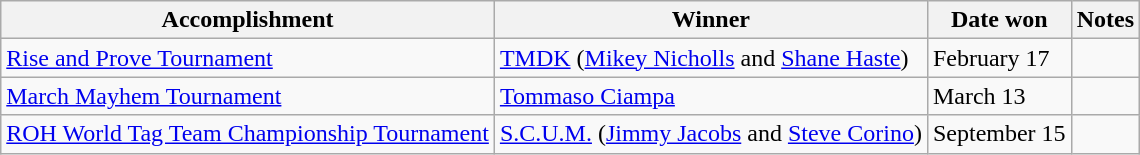<table class="wikitable">
<tr>
<th>Accomplishment</th>
<th>Winner</th>
<th>Date won</th>
<th>Notes</th>
</tr>
<tr>
<td><a href='#'>Rise and Prove Tournament</a></td>
<td><a href='#'>TMDK</a> (<a href='#'>Mikey Nicholls</a> and <a href='#'>Shane Haste</a>)</td>
<td>February 17</td>
<td></td>
</tr>
<tr>
<td><a href='#'>March Mayhem Tournament</a></td>
<td><a href='#'>Tommaso Ciampa</a></td>
<td>March 13</td>
<td></td>
</tr>
<tr>
<td><a href='#'>ROH World Tag Team Championship Tournament</a></td>
<td><a href='#'>S.C.U.M.</a> (<a href='#'>Jimmy Jacobs</a> and <a href='#'>Steve Corino</a>)</td>
<td>September 15</td>
<td></td>
</tr>
</table>
